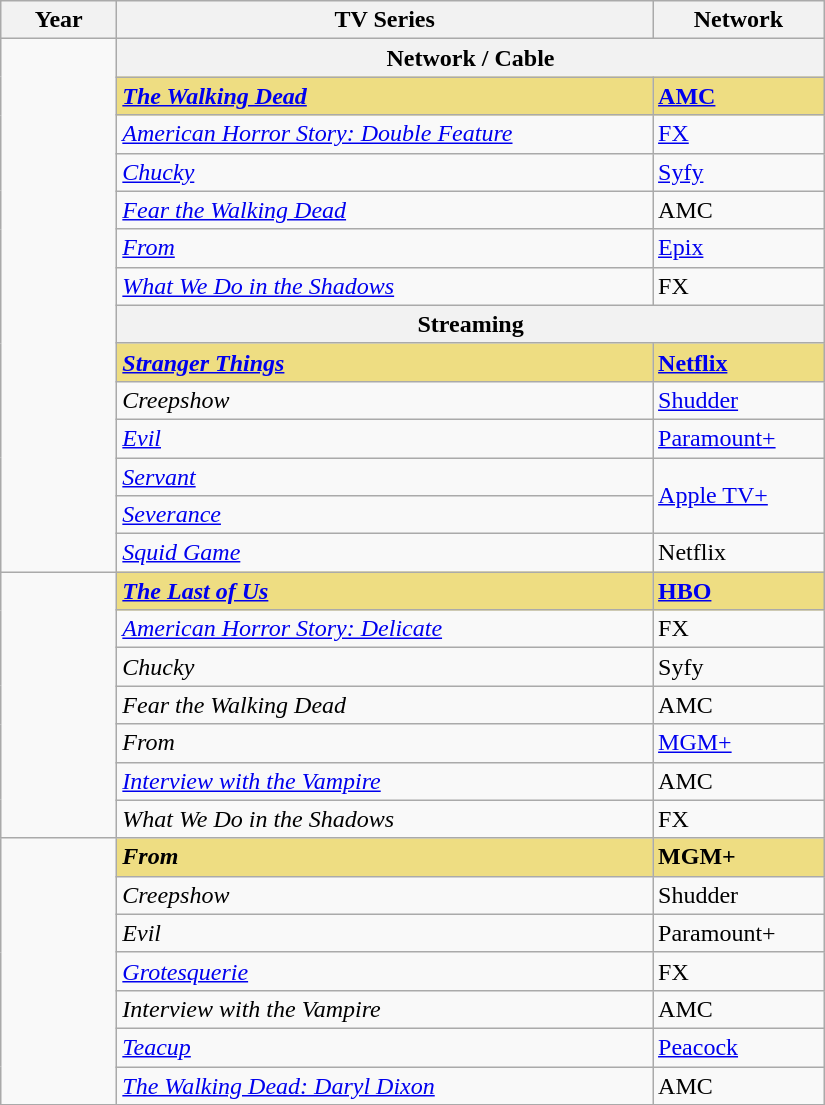<table class="wikitable" width="550px" border="1" cellpadding="5" cellspacing="0" align="centre">
<tr>
<th width="70px">Year</th>
<th>TV Series</th>
<th>Network</th>
</tr>
<tr>
<td rowspan="14"></td>
<th colspan="2">Network / Cable</th>
</tr>
<tr>
<td style="background:#EEDD82"><strong><em><a href='#'>The Walking Dead</a></em></strong></td>
<td style="background:#EEDD82"><strong><a href='#'>AMC</a></strong></td>
</tr>
<tr>
<td><em><a href='#'>American Horror Story: Double Feature</a></em></td>
<td><a href='#'>FX</a></td>
</tr>
<tr>
<td><em><a href='#'>Chucky</a></em></td>
<td><a href='#'>Syfy</a></td>
</tr>
<tr>
<td><em><a href='#'>Fear the Walking Dead</a></em></td>
<td>AMC</td>
</tr>
<tr>
<td><em><a href='#'>From</a></em></td>
<td><a href='#'>Epix</a></td>
</tr>
<tr>
<td><em><a href='#'>What We Do in the Shadows</a></em></td>
<td>FX</td>
</tr>
<tr>
<th colspan="2">Streaming</th>
</tr>
<tr>
<td style="background:#EEDD82"><strong><em><a href='#'>Stranger Things</a></em></strong></td>
<td style="background:#EEDD82"><strong><a href='#'>Netflix</a></strong></td>
</tr>
<tr>
<td><em>Creepshow</em></td>
<td><a href='#'>Shudder</a></td>
</tr>
<tr>
<td><em><a href='#'>Evil</a></em></td>
<td><a href='#'>Paramount+</a></td>
</tr>
<tr>
<td><em><a href='#'>Servant</a></em></td>
<td rowspan="2"><a href='#'>Apple TV+</a></td>
</tr>
<tr>
<td><em><a href='#'>Severance</a></em></td>
</tr>
<tr>
<td><em><a href='#'>Squid Game</a></em></td>
<td>Netflix</td>
</tr>
<tr>
<td rowspan="7"></td>
<td style="background:#EEDD82"><strong><em><a href='#'>The Last of Us</a></em></strong></td>
<td style="background:#EEDD82"><strong><a href='#'>HBO</a></strong></td>
</tr>
<tr>
<td><em><a href='#'>American Horror Story: Delicate</a></em></td>
<td>FX</td>
</tr>
<tr>
<td><em>Chucky</em></td>
<td>Syfy</td>
</tr>
<tr>
<td><em>Fear the Walking Dead</em></td>
<td>AMC</td>
</tr>
<tr>
<td><em>From</em></td>
<td><a href='#'>MGM+</a></td>
</tr>
<tr>
<td><em><a href='#'>Interview with the Vampire</a></em></td>
<td>AMC</td>
</tr>
<tr>
<td><em>What We Do in the Shadows</em></td>
<td>FX</td>
</tr>
<tr>
<td rowspan="7"></td>
<td style="background:#EEDD82"><strong><em>From</em></strong></td>
<td style="background:#EEDD82"><strong>MGM+</strong></td>
</tr>
<tr>
<td><em>Creepshow</em></td>
<td>Shudder</td>
</tr>
<tr>
<td><em>Evil</em></td>
<td>Paramount+</td>
</tr>
<tr>
<td><em><a href='#'>Grotesquerie</a></em></td>
<td>FX</td>
</tr>
<tr>
<td><em>Interview with the Vampire</em></td>
<td>AMC</td>
</tr>
<tr>
<td><em><a href='#'>Teacup</a></em></td>
<td><a href='#'>Peacock</a></td>
</tr>
<tr>
<td><em><a href='#'>The Walking Dead: Daryl Dixon</a></em></td>
<td>AMC</td>
</tr>
</table>
